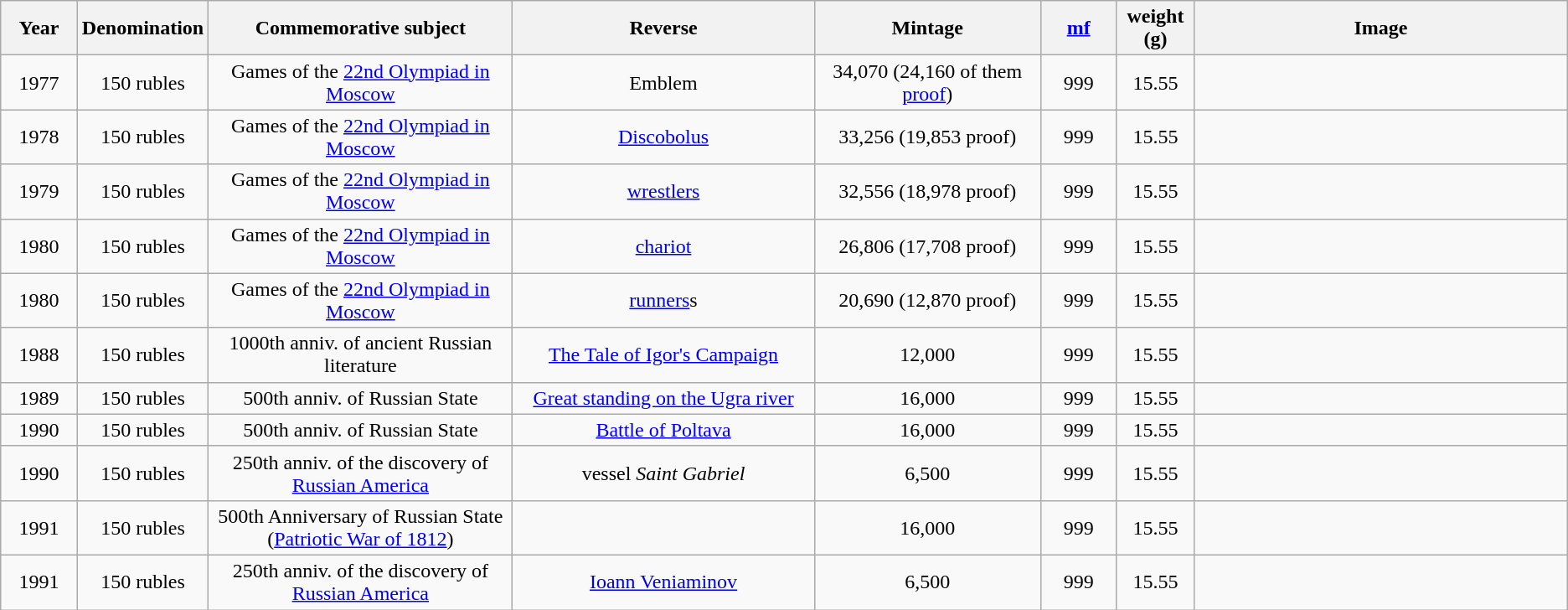<table class="wikitable sortable">
<tr>
<th width="5%">Year</th>
<th width="5%">Denomination</th>
<th width="20%">Commemorative subject</th>
<th width="20%">Reverse</th>
<th width="15%">Mintage</th>
<th width="5%"><a href='#'>mf</a></th>
<th width="5%">weight (g)</th>
<th width="40%">Image</th>
</tr>
<tr align="center">
<td>1977</td>
<td>150 rubles</td>
<td>Games of the <a href='#'>22nd Olympiad in Moscow</a></td>
<td>Emblem</td>
<td>34,070 (24,160 of them <a href='#'>proof</a>)</td>
<td>999</td>
<td>15.55</td>
<td></td>
</tr>
<tr align="center">
<td>1978</td>
<td>150 rubles</td>
<td>Games of the <a href='#'>22nd Olympiad in Moscow</a></td>
<td><a href='#'>Discobolus</a></td>
<td>33,256 (19,853 proof)</td>
<td>999</td>
<td>15.55</td>
<td></td>
</tr>
<tr align="center">
<td>1979</td>
<td>150 rubles</td>
<td>Games of the <a href='#'>22nd Olympiad in Moscow</a></td>
<td><a href='#'>wrestlers</a></td>
<td>32,556 (18,978 proof)</td>
<td>999</td>
<td>15.55</td>
<td></td>
</tr>
<tr align="center">
<td>1980</td>
<td>150 rubles</td>
<td>Games of the <a href='#'>22nd Olympiad in Moscow</a></td>
<td><a href='#'>chariot</a></td>
<td>26,806 (17,708 proof)</td>
<td>999</td>
<td>15.55</td>
<td></td>
</tr>
<tr align="center">
<td>1980</td>
<td>150 rubles</td>
<td>Games of the <a href='#'>22nd Olympiad in Moscow</a></td>
<td><a href='#'>runners</a>s</td>
<td>20,690 (12,870 proof)</td>
<td>999</td>
<td>15.55</td>
<td></td>
</tr>
<tr align="center">
<td>1988</td>
<td>150 rubles</td>
<td>1000th anniv. of ancient Russian literature</td>
<td><a href='#'>The Tale of Igor's Campaign</a></td>
<td>12,000</td>
<td>999</td>
<td>15.55</td>
<td></td>
</tr>
<tr align="center">
<td>1989</td>
<td>150 rubles</td>
<td>500th anniv. of Russian State</td>
<td><a href='#'>Great standing on the Ugra river</a></td>
<td>16,000</td>
<td>999</td>
<td>15.55</td>
<td></td>
</tr>
<tr align="center">
<td>1990</td>
<td>150 rubles</td>
<td>500th anniv. of Russian State</td>
<td><a href='#'>Battle of Poltava</a></td>
<td>16,000</td>
<td>999</td>
<td>15.55</td>
<td></td>
</tr>
<tr align="center">
<td>1990</td>
<td>150 rubles</td>
<td>250th anniv. of the discovery of <a href='#'>Russian America</a></td>
<td>vessel <em>Saint Gabriel</em></td>
<td>6,500</td>
<td>999</td>
<td>15.55</td>
<td></td>
</tr>
<tr align="center">
<td>1991</td>
<td>150 rubles</td>
<td>500th Anniversary of Russian State (<a href='#'>Patriotic War of 1812</a>)</td>
<td></td>
<td>16,000</td>
<td>999</td>
<td>15.55</td>
<td></td>
</tr>
<tr align="center">
<td>1991</td>
<td>150 rubles</td>
<td>250th anniv. of the discovery of <a href='#'>Russian America</a></td>
<td><a href='#'>Ioann Veniaminov</a></td>
<td>6,500</td>
<td>999</td>
<td>15.55</td>
<td></td>
</tr>
</table>
